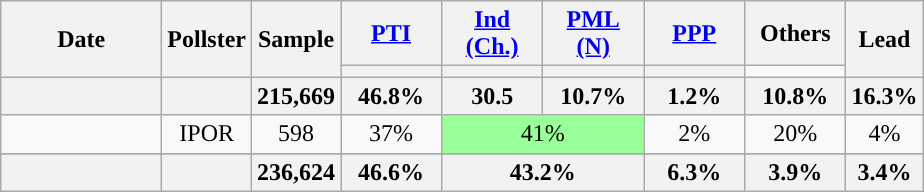<table class="wikitable sortable" style="text-align:center">
<tr>
<th style="width:100px;" rowspan="2">Date</th>
<th rowspan="2">Pollster</th>
<th rowspan="2">Sample</th>
<th style="width:60px;" class="unsortable"><a href='#'>PTI</a></th>
<th style="width:60px;" class="unsortable"><a href='#'>Ind (Ch.)</a></th>
<th style="width:60px;" class="unsortable"><a href='#'>PML (N)</a></th>
<th style="width:60px;" class="unsortable"><a href='#'>PPP</a></th>
<th style="width:60px;" class="unsortable">Others</th>
<th class="unsortable" style="width:20px;" rowspan="2">Lead</th>
</tr>
<tr>
<th class="unsortable" style="color:inherit;background:"></th>
<th class="unsortable" style="color:inherit;background:"></th>
<th class="unsortable" style="color:inherit;background:"></th>
<th class="unsortable" style="color:inherit;background:"></th>
</tr>
<tr class=sortbottom style="background:#f2f2f2; font-weight:bold">
<th></th>
<th></th>
<th>215,669</th>
<th style="background:">46.8%</th>
<th>30.5</th>
<th>10.7%</th>
<th>1.2%</th>
<th>10.8%</th>
<th style="background:"><strong>16.3%</strong></th>
</tr>
<tr>
<td></td>
<td>IPOR</td>
<td>598</td>
<td>37%</td>
<td style="background:rgb(153, 255, 153);" colspan=2>41%</td>
<td>2%</td>
<td>20%</td>
<td style="background:">4%</td>
</tr>
<tr>
</tr>
<tr class=sortbottom style="background:#f2f2f2; font-weight:bold">
<th></th>
<th></th>
<th>236,624</th>
<th style="background:">46.6%</th>
<th colspan=2>43.2%</th>
<th>6.3%</th>
<th>3.9%</th>
<th style="background:"><strong>3.4%</strong></th>
</tr>
</table>
